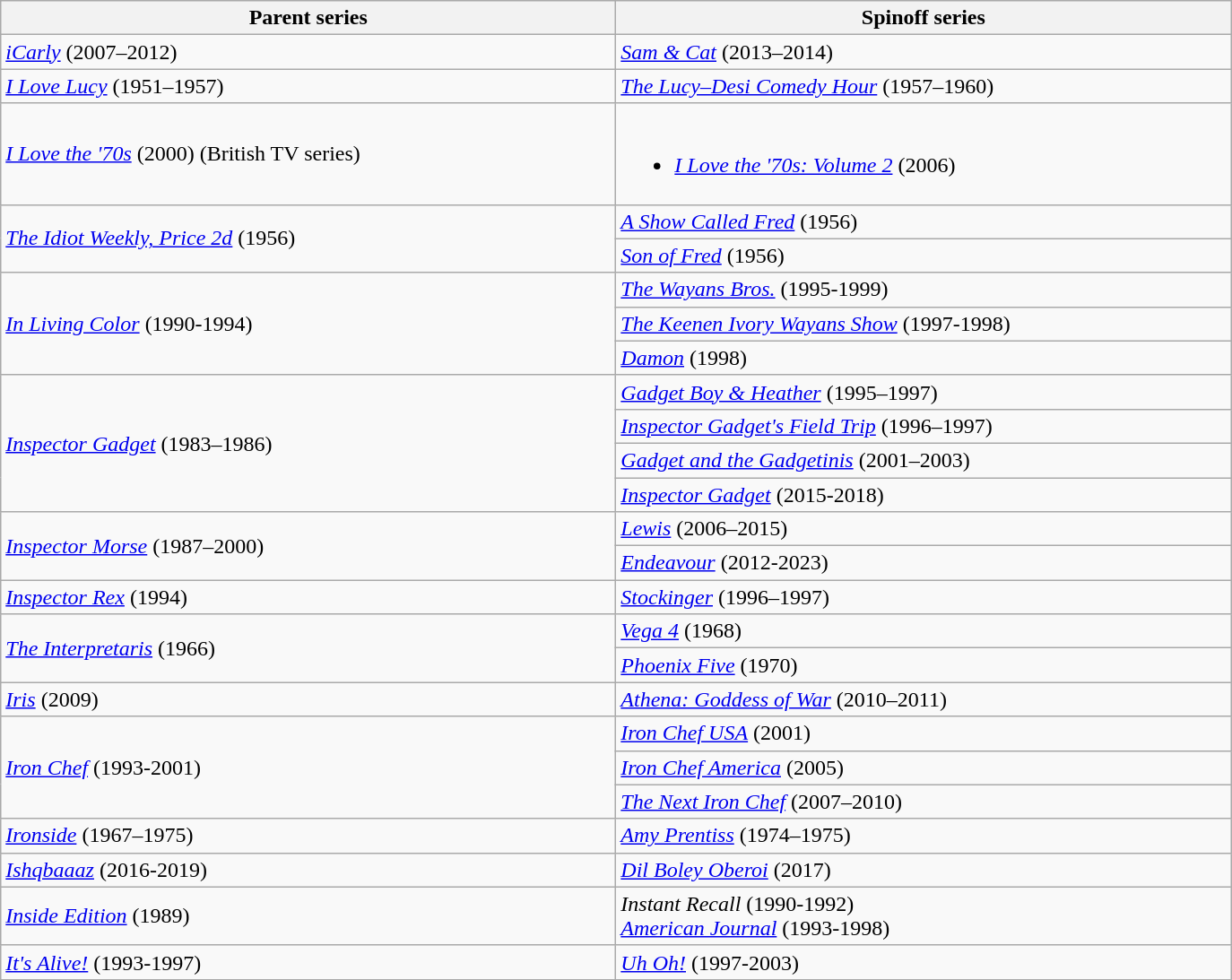<table class="wikitable">
<tr>
<th width="450">Parent series</th>
<th width="450">Spinoff series</th>
</tr>
<tr>
<td><em><a href='#'>iCarly</a></em> (2007–2012)</td>
<td><em><a href='#'>Sam & Cat</a></em> (2013–2014)</td>
</tr>
<tr>
<td><em><a href='#'>I Love Lucy</a></em> (1951–1957)</td>
<td><em><a href='#'>The Lucy–Desi Comedy Hour</a></em> (1957–1960)</td>
</tr>
<tr>
<td><em><a href='#'>I Love the '70s</a></em> (2000) (British TV series)</td>
<td><br><ul><li><em><a href='#'>I Love the '70s: Volume 2</a></em> (2006)</li></ul></td>
</tr>
<tr>
<td rowspan="2"><em><a href='#'>The Idiot Weekly, Price 2d</a></em> (1956)</td>
<td><em><a href='#'>A Show Called Fred</a></em> (1956)</td>
</tr>
<tr>
<td><em><a href='#'>Son of Fred</a></em>  (1956)</td>
</tr>
<tr>
<td rowspan="3"><em><a href='#'>In Living Color</a></em> (1990-1994)</td>
<td><em><a href='#'>The Wayans Bros.</a></em> (1995-1999)</td>
</tr>
<tr>
<td><em><a href='#'>The Keenen Ivory Wayans Show</a></em> (1997-1998)</td>
</tr>
<tr>
<td><em><a href='#'>Damon</a></em> (1998)</td>
</tr>
<tr>
<td rowspan="4"><em><a href='#'>Inspector Gadget</a></em> (1983–1986)</td>
<td><em><a href='#'>Gadget Boy & Heather</a></em> (1995–1997)</td>
</tr>
<tr>
<td><em><a href='#'>Inspector Gadget's Field Trip</a></em> (1996–1997)</td>
</tr>
<tr>
<td><em><a href='#'>Gadget and the Gadgetinis</a></em> (2001–2003)</td>
</tr>
<tr>
<td><em><a href='#'>Inspector Gadget</a></em> (2015-2018)</td>
</tr>
<tr>
<td rowspan="2"><em><a href='#'>Inspector Morse</a></em> (1987–2000)</td>
<td><em><a href='#'>Lewis</a></em> (2006–2015)</td>
</tr>
<tr>
<td><em><a href='#'>Endeavour</a></em> (2012-2023)</td>
</tr>
<tr>
<td><em><a href='#'>Inspector Rex</a></em> (1994)</td>
<td><em><a href='#'>Stockinger</a></em> (1996–1997)</td>
</tr>
<tr>
<td rowspan="2"><em><a href='#'>The Interpretaris</a></em> (1966)</td>
<td><em><a href='#'>Vega 4</a></em> (1968)</td>
</tr>
<tr>
<td><em><a href='#'>Phoenix Five</a></em> (1970)</td>
</tr>
<tr>
<td><em><a href='#'>Iris</a></em> (2009)</td>
<td><em><a href='#'>Athena: Goddess of War</a></em> (2010–2011)</td>
</tr>
<tr>
<td rowspan="3"><em><a href='#'>Iron Chef</a></em> (1993-2001)</td>
<td><em><a href='#'>Iron Chef USA</a></em> (2001)</td>
</tr>
<tr>
<td><em><a href='#'>Iron Chef America</a></em> (2005)</td>
</tr>
<tr>
<td><em><a href='#'>The Next Iron Chef</a></em> (2007–2010)</td>
</tr>
<tr>
<td><em><a href='#'>Ironside</a></em> (1967–1975)</td>
<td><em><a href='#'>Amy Prentiss</a></em> (1974–1975)</td>
</tr>
<tr>
<td><em><a href='#'>Ishqbaaaz</a></em> (2016-2019)</td>
<td><em><a href='#'>Dil Boley Oberoi</a></em> (2017)</td>
</tr>
<tr>
<td><em><a href='#'>Inside Edition</a></em> (1989)</td>
<td><em>Instant Recall</em> (1990-1992)<br><em><a href='#'>American Journal</a></em> (1993-1998)</td>
</tr>
<tr>
<td><em><a href='#'>It's Alive!</a></em> (1993-1997)</td>
<td><em><a href='#'>Uh Oh!</a></em> (1997-2003)</td>
</tr>
</table>
